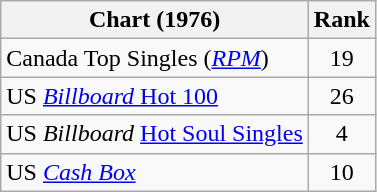<table class="wikitable sortable">
<tr>
<th>Chart (1976)</th>
<th>Rank</th>
</tr>
<tr>
<td>Canada Top Singles (<em><a href='#'>RPM</a></em>)</td>
<td align="center">19</td>
</tr>
<tr>
<td>US <a href='#'><em>Billboard</em> Hot 100</a></td>
<td align="center">26</td>
</tr>
<tr>
<td>US <em>Billboard</em> <a href='#'>Hot Soul Singles</a></td>
<td align="center">4</td>
</tr>
<tr>
<td>US <a href='#'><em>Cash Box</em></a></td>
<td align="center">10</td>
</tr>
</table>
